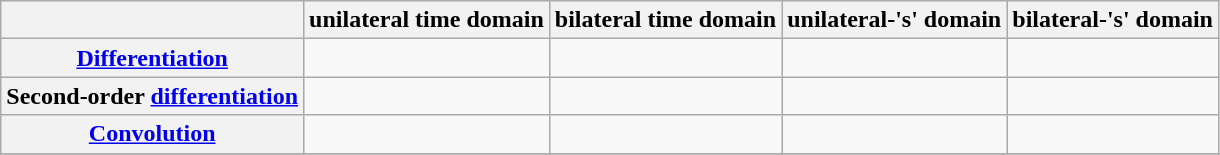<table class="wikitable">
<tr>
<th></th>
<th>unilateral time domain</th>
<th>bilateral time domain</th>
<th>unilateral-'s' domain</th>
<th>bilateral-'s' domain</th>
</tr>
<tr>
<th><a href='#'>Differentiation</a></th>
<td></td>
<td></td>
<td></td>
<td></td>
</tr>
<tr>
<th>Second-order <a href='#'>differentiation</a></th>
<td></td>
<td></td>
<td></td>
<td></td>
</tr>
<tr>
<th><a href='#'>Convolution</a></th>
<td></td>
<td></td>
<td></td>
<td></td>
</tr>
<tr>
</tr>
</table>
